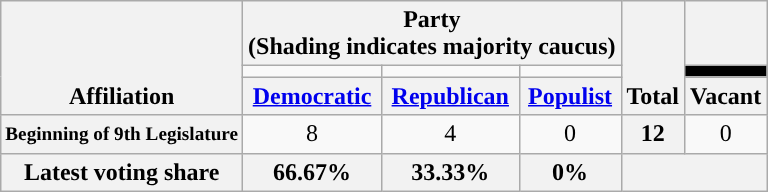<table class=wikitable style="text-align:center">
<tr style="vertical-align:bottom;">
<th rowspan=3>Affiliation</th>
<th colspan=3>Party <div>(Shading indicates majority caucus)</div></th>
<th rowspan=3>Total</th>
<th></th>
</tr>
<tr -style="height:5px">
<td style="background-color:"></td>
<td style="background-color:"></td>
<td style="background-color:"></td>
<td style="background-color:black"></td>
</tr>
<tr>
<th><a href='#'>Democratic</a></th>
<th><a href='#'>Republican</a></th>
<th><a href='#'>Populist</a></th>
<th>Vacant</th>
</tr>
<tr>
<th nowrap style="font-size:80%">Beginning of 9th Legislature</th>
<td>8</td>
<td>4</td>
<td>0</td>
<th>12</th>
<td>0</td>
</tr>
<tr>
<th>Latest voting share</th>
<th>66.67%</th>
<th>33.33%</th>
<th>0%</th>
<th colspan=2></th>
</tr>
</table>
